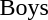<table>
<tr>
<td>Boys</td>
<td></td>
<td></td>
<td></td>
</tr>
</table>
